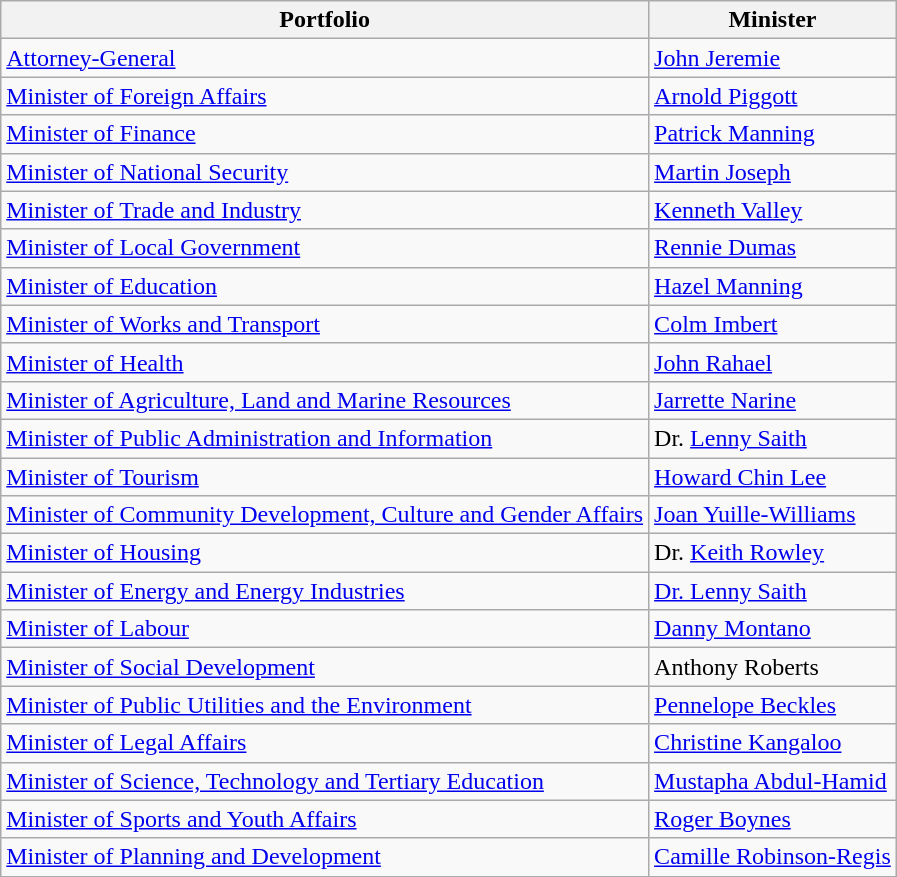<table class="wikitable">
<tr>
<th>Portfolio</th>
<th colspan=2>Minister</th>
</tr>
<tr>
<td><a href='#'>Attorney-General</a></td>
<td><a href='#'>John Jeremie</a></td>
</tr>
<tr>
<td><a href='#'>Minister of Foreign Affairs</a></td>
<td><a href='#'>Arnold Piggott</a></td>
</tr>
<tr>
<td><a href='#'>Minister of Finance</a></td>
<td><a href='#'>Patrick Manning</a></td>
</tr>
<tr>
<td><a href='#'>Minister of National Security</a></td>
<td><a href='#'>Martin Joseph</a></td>
</tr>
<tr>
<td><a href='#'>Minister of Trade and Industry</a></td>
<td><a href='#'>Kenneth Valley</a></td>
</tr>
<tr>
<td><a href='#'>Minister of Local Government</a></td>
<td><a href='#'>Rennie Dumas</a></td>
</tr>
<tr>
<td><a href='#'>Minister of Education</a></td>
<td><a href='#'>Hazel Manning</a></td>
</tr>
<tr>
<td><a href='#'>Minister of Works and Transport</a></td>
<td><a href='#'>Colm Imbert</a></td>
</tr>
<tr>
<td><a href='#'>Minister of Health</a></td>
<td><a href='#'>John Rahael</a></td>
</tr>
<tr>
<td><a href='#'>Minister of Agriculture, Land and Marine Resources</a></td>
<td><a href='#'>Jarrette Narine</a></td>
</tr>
<tr>
<td><a href='#'>Minister of Public Administration and Information</a></td>
<td>Dr. <a href='#'>Lenny Saith</a></td>
</tr>
<tr>
<td><a href='#'>Minister of Tourism</a></td>
<td><a href='#'>Howard Chin Lee</a></td>
</tr>
<tr>
<td><a href='#'>Minister of Community Development, Culture and Gender Affairs</a></td>
<td><a href='#'>Joan Yuille-Williams</a></td>
</tr>
<tr>
<td><a href='#'>Minister of Housing</a></td>
<td>Dr. <a href='#'>Keith Rowley</a></td>
</tr>
<tr>
<td><a href='#'>Minister of Energy and Energy Industries</a></td>
<td><a href='#'>Dr. Lenny Saith</a></td>
</tr>
<tr>
<td><a href='#'>Minister of Labour</a></td>
<td><a href='#'>Danny Montano</a></td>
</tr>
<tr>
<td><a href='#'>Minister of Social Development</a></td>
<td>Anthony Roberts</td>
</tr>
<tr>
<td><a href='#'>Minister of Public Utilities and the Environment</a></td>
<td><a href='#'>Pennelope Beckles</a></td>
</tr>
<tr>
<td><a href='#'>Minister of Legal Affairs</a></td>
<td><a href='#'>Christine Kangaloo</a></td>
</tr>
<tr>
<td><a href='#'>Minister of Science, Technology and Tertiary Education</a></td>
<td><a href='#'>Mustapha Abdul-Hamid</a></td>
</tr>
<tr>
<td><a href='#'>Minister of Sports and Youth Affairs</a></td>
<td><a href='#'>Roger Boynes</a></td>
</tr>
<tr>
<td><a href='#'>Minister of Planning and Development</a></td>
<td><a href='#'>Camille Robinson-Regis</a></td>
</tr>
</table>
